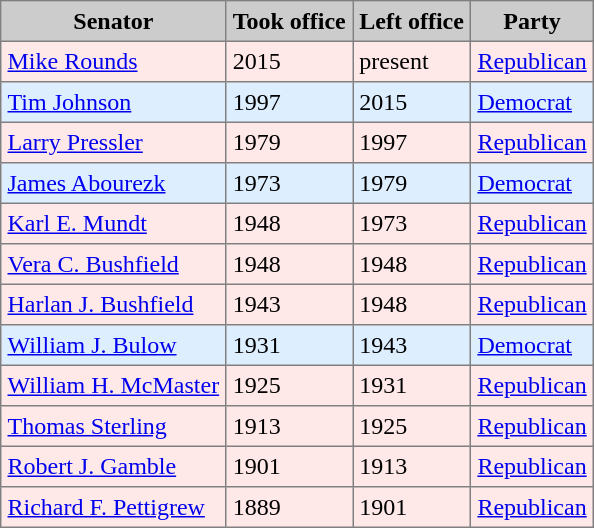<table cellpadding=4 cellspacing=2 border="1" style="border-collapse: collapse;">
<tr bgcolor="#CCCCCC">
<th>Senator</th>
<th>Took office</th>
<th>Left office</th>
<th>Party</th>
</tr>
<tr bgcolor="#FFE8E8">
<td><a href='#'>Mike Rounds</a></td>
<td>2015</td>
<td>present</td>
<td><a href='#'>Republican</a></td>
</tr>
<tr bgcolor="#DDEEFF">
<td><a href='#'>Tim Johnson</a></td>
<td>1997</td>
<td>2015</td>
<td><a href='#'>Democrat</a></td>
</tr>
<tr bgcolor="#FFE8E8">
<td><a href='#'>Larry Pressler</a></td>
<td>1979</td>
<td>1997</td>
<td><a href='#'>Republican</a></td>
</tr>
<tr bgcolor="#DDEEFF">
<td><a href='#'>James Abourezk</a></td>
<td>1973</td>
<td>1979</td>
<td><a href='#'>Democrat</a></td>
</tr>
<tr bgcolor="#FFE8E8">
<td><a href='#'>Karl E. Mundt</a></td>
<td>1948</td>
<td>1973</td>
<td><a href='#'>Republican</a></td>
</tr>
<tr bgcolor="#FFE8E8">
<td><a href='#'>Vera C. Bushfield</a></td>
<td>1948</td>
<td>1948</td>
<td><a href='#'>Republican</a></td>
</tr>
<tr bgcolor="#FFE8E8">
<td><a href='#'>Harlan J. Bushfield</a></td>
<td>1943</td>
<td>1948</td>
<td><a href='#'>Republican</a></td>
</tr>
<tr bgcolor="#DDEEFF">
<td><a href='#'>William J. Bulow</a></td>
<td>1931</td>
<td>1943</td>
<td><a href='#'>Democrat</a></td>
</tr>
<tr bgcolor="#FFE8E8">
<td><a href='#'>William H. McMaster</a></td>
<td>1925</td>
<td>1931</td>
<td><a href='#'>Republican</a></td>
</tr>
<tr bgcolor="#FFE8E8">
<td><a href='#'>Thomas Sterling</a></td>
<td>1913</td>
<td>1925</td>
<td><a href='#'>Republican</a></td>
</tr>
<tr bgcolor="#FFE8E8">
<td><a href='#'>Robert J. Gamble</a></td>
<td>1901</td>
<td>1913</td>
<td><a href='#'>Republican</a></td>
</tr>
<tr bgcolor="#FFE8E8">
<td><a href='#'>Richard F. Pettigrew</a></td>
<td>1889</td>
<td>1901</td>
<td><a href='#'>Republican</a></td>
</tr>
</table>
